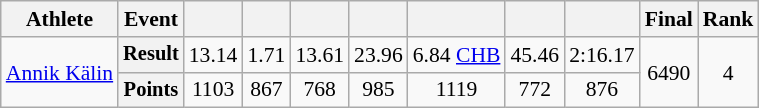<table class=wikitable style=font-size:90%>
<tr>
<th>Athlete</th>
<th>Event</th>
<th></th>
<th></th>
<th></th>
<th></th>
<th></th>
<th></th>
<th></th>
<th>Final</th>
<th>Rank</th>
</tr>
<tr align=center>
<td rowspan=2 align=left><a href='#'>Annik Kälin</a></td>
<th style=font-size:95%>Result</th>
<td>13.14</td>
<td>1.71</td>
<td>13.61</td>
<td>23.96</td>
<td>6.84 <a href='#'>CHB</a></td>
<td>45.46</td>
<td>2:16.17</td>
<td rowspan=2>6490</td>
<td rowspan=2>4</td>
</tr>
<tr align=center>
<th style=font-size:95%>Points</th>
<td>1103</td>
<td>867</td>
<td>768</td>
<td>985</td>
<td>1119</td>
<td>772</td>
<td>876</td>
</tr>
</table>
